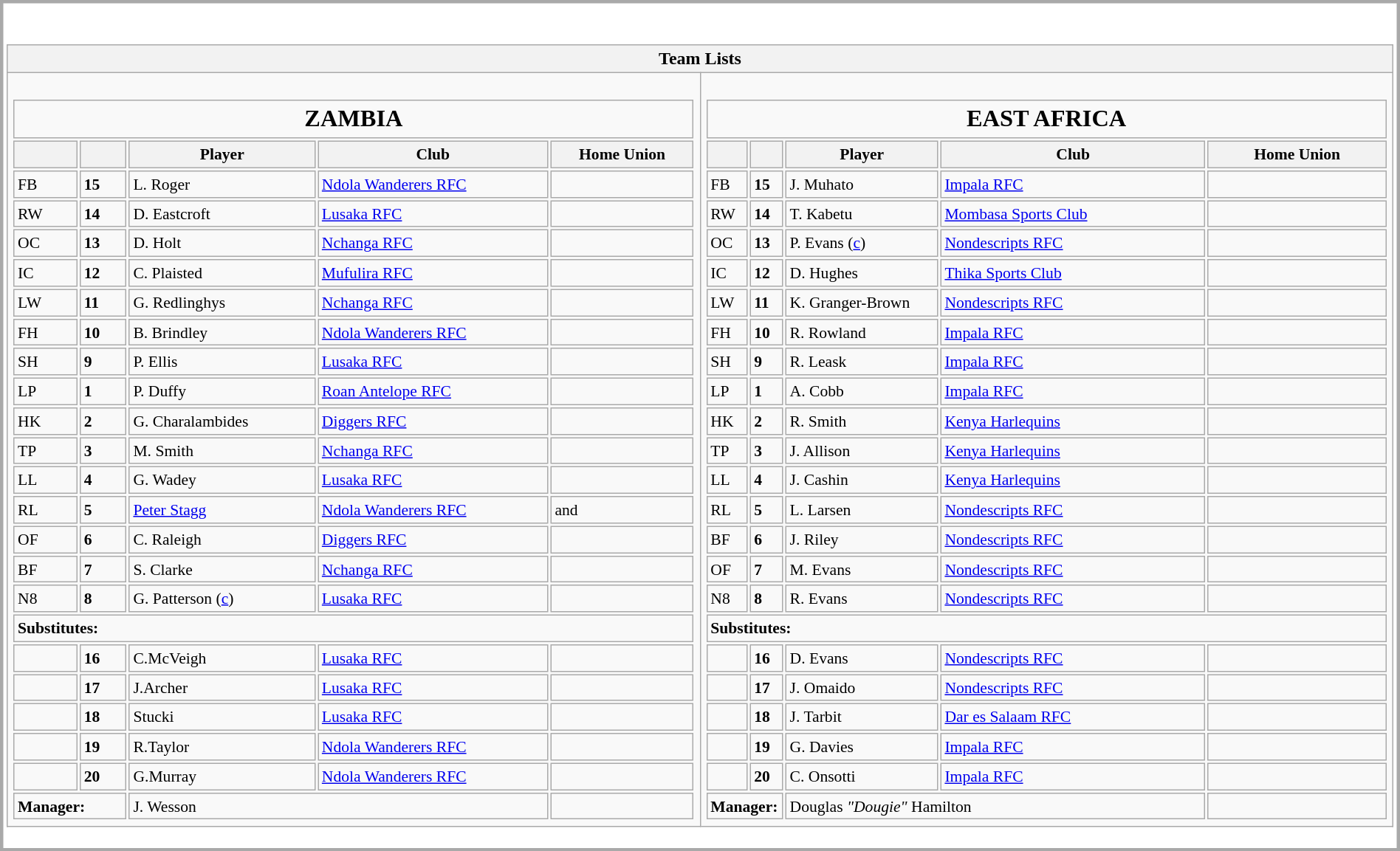<table style="border: 3px solid darkgrey;" width="100%">
<tr>
<td><br><table class="wikitable collapsible collapsed" border="1" width="100%">
<tr>
<th colspan=2>Team Lists</th>
</tr>
<tr>
<td valign="top" width="50%"><br><table border="0" width="100%" style="font-size:90%">
<tr>
<td colspan=5 align="center" style="font-size:150%"><strong>ZAMBIA</strong></td>
</tr>
<tr>
<th></th>
<th></th>
<th>Player</th>
<th>Club</th>
<th>Home Union</th>
</tr>
<tr>
<td>FB</td>
<td><strong>15</strong></td>
<td>L. Roger</td>
<td><a href='#'>Ndola Wanderers RFC</a></td>
<td></td>
</tr>
<tr>
<td>RW</td>
<td><strong>14</strong></td>
<td>D. Eastcroft</td>
<td><a href='#'>Lusaka RFC</a></td>
<td></td>
</tr>
<tr>
<td>OC</td>
<td><strong>13</strong></td>
<td>D. Holt</td>
<td><a href='#'>Nchanga RFC</a></td>
<td></td>
</tr>
<tr>
<td>IC</td>
<td><strong>12</strong></td>
<td>C. Plaisted</td>
<td><a href='#'>Mufulira RFC</a></td>
<td></td>
</tr>
<tr>
<td>LW</td>
<td><strong>11</strong></td>
<td>G. Redlinghys</td>
<td><a href='#'>Nchanga RFC</a></td>
<td></td>
</tr>
<tr>
<td>FH</td>
<td><strong>10</strong></td>
<td>B. Brindley</td>
<td><a href='#'>Ndola Wanderers RFC</a></td>
<td></td>
</tr>
<tr>
<td>SH</td>
<td><strong>9</strong></td>
<td>P. Ellis</td>
<td><a href='#'>Lusaka RFC</a></td>
<td></td>
</tr>
<tr>
<td>LP</td>
<td><strong>1</strong></td>
<td>P. Duffy</td>
<td><a href='#'>Roan Antelope RFC</a></td>
<td></td>
</tr>
<tr>
<td>HK</td>
<td><strong>2</strong></td>
<td>G. Charalambides</td>
<td><a href='#'>Diggers RFC</a></td>
<td></td>
</tr>
<tr>
<td>TP</td>
<td><strong>3</strong></td>
<td>M. Smith</td>
<td><a href='#'>Nchanga RFC</a></td>
<td></td>
</tr>
<tr>
<td>LL</td>
<td><strong>4</strong></td>
<td>G. Wadey</td>
<td><a href='#'>Lusaka RFC</a></td>
<td></td>
</tr>
<tr>
<td>RL</td>
<td><strong>5</strong></td>
<td><a href='#'>Peter Stagg</a></td>
<td><a href='#'>Ndola Wanderers RFC</a></td>
<td> and </td>
</tr>
<tr>
<td>OF</td>
<td><strong>6</strong></td>
<td>C. Raleigh</td>
<td><a href='#'>Diggers RFC</a></td>
<td></td>
</tr>
<tr>
<td>BF</td>
<td><strong>7</strong></td>
<td>S. Clarke</td>
<td><a href='#'>Nchanga RFC</a></td>
<td></td>
</tr>
<tr>
<td>N8</td>
<td><strong>8</strong></td>
<td>G. Patterson (<a href='#'>c</a>)</td>
<td><a href='#'>Lusaka RFC</a></td>
<td></td>
</tr>
<tr>
<td colspan=5><strong>Substitutes:</strong></td>
</tr>
<tr>
<td></td>
<td><strong>16</strong></td>
<td>C.McVeigh</td>
<td><a href='#'>Lusaka RFC</a></td>
<td></td>
</tr>
<tr>
<td></td>
<td><strong>17</strong></td>
<td>J.Archer</td>
<td><a href='#'>Lusaka RFC</a></td>
<td></td>
</tr>
<tr>
<td></td>
<td><strong>18</strong></td>
<td>Stucki</td>
<td><a href='#'>Lusaka RFC</a></td>
<td></td>
</tr>
<tr>
<td></td>
<td><strong>19</strong></td>
<td>R.Taylor</td>
<td><a href='#'>Ndola Wanderers RFC</a></td>
<td></td>
</tr>
<tr>
<td></td>
<td><strong>20</strong></td>
<td>G.Murray</td>
<td><a href='#'>Ndola Wanderers RFC</a></td>
<td></td>
</tr>
<tr>
<td colspan="2"><strong>Manager:</strong></td>
<td colspan="2">J. Wesson</td>
<td></td>
</tr>
</table>
</td>
<td valign="top" width="50%"><br><table border="0" width="100%" style="font-size:90%">
<tr>
<td colspan=5 align="center" style="font-size:150%"><strong>EAST AFRICA</strong></td>
</tr>
<tr>
<th width="5%"></th>
<th width="5%"></th>
<th width="23%">Player</th>
<th width="40%">Club</th>
<th width="27%">Home Union</th>
</tr>
<tr>
<td>FB</td>
<td><strong>15</strong></td>
<td>J. Muhato</td>
<td><a href='#'>Impala RFC</a></td>
<td></td>
</tr>
<tr>
<td>RW</td>
<td><strong>14</strong></td>
<td>T. Kabetu</td>
<td><a href='#'>Mombasa Sports Club</a></td>
<td></td>
</tr>
<tr>
<td>OC</td>
<td><strong>13</strong></td>
<td>P. Evans (<a href='#'>c</a>)</td>
<td><a href='#'>Nondescripts RFC</a></td>
<td></td>
</tr>
<tr>
<td>IC</td>
<td><strong>12</strong></td>
<td>D. Hughes</td>
<td><a href='#'>Thika Sports Club</a></td>
<td></td>
</tr>
<tr>
<td>LW</td>
<td><strong>11</strong></td>
<td>K. Granger-Brown</td>
<td><a href='#'>Nondescripts RFC</a></td>
<td></td>
</tr>
<tr>
<td>FH</td>
<td><strong>10</strong></td>
<td>R. Rowland</td>
<td><a href='#'>Impala RFC</a></td>
<td></td>
</tr>
<tr>
<td>SH</td>
<td><strong>9</strong></td>
<td>R. Leask</td>
<td><a href='#'>Impala RFC</a></td>
<td></td>
</tr>
<tr>
<td>LP</td>
<td><strong>1</strong></td>
<td>A. Cobb</td>
<td><a href='#'>Impala RFC</a></td>
<td></td>
</tr>
<tr>
<td>HK</td>
<td><strong>2</strong></td>
<td>R. Smith</td>
<td><a href='#'>Kenya Harlequins</a></td>
<td></td>
</tr>
<tr>
<td>TP</td>
<td><strong>3</strong></td>
<td>J. Allison</td>
<td><a href='#'>Kenya Harlequins</a></td>
<td></td>
</tr>
<tr>
<td>LL</td>
<td><strong>4</strong></td>
<td>J. Cashin</td>
<td><a href='#'>Kenya Harlequins</a></td>
<td></td>
</tr>
<tr>
<td>RL</td>
<td><strong>5</strong></td>
<td>L. Larsen</td>
<td><a href='#'>Nondescripts RFC</a></td>
<td></td>
</tr>
<tr>
<td>BF</td>
<td><strong>6</strong></td>
<td>J. Riley</td>
<td><a href='#'>Nondescripts RFC</a></td>
<td></td>
</tr>
<tr>
<td>OF</td>
<td><strong>7</strong></td>
<td>M. Evans</td>
<td><a href='#'>Nondescripts RFC</a></td>
<td></td>
</tr>
<tr>
<td>N8</td>
<td><strong>8</strong></td>
<td>R. Evans</td>
<td><a href='#'>Nondescripts RFC</a></td>
<td></td>
</tr>
<tr>
<td colspan=5><strong>Substitutes:</strong></td>
</tr>
<tr>
<td></td>
<td><strong>16</strong></td>
<td>D. Evans</td>
<td><a href='#'>Nondescripts RFC</a></td>
<td></td>
</tr>
<tr>
<td></td>
<td><strong>17</strong></td>
<td>J. Omaido</td>
<td><a href='#'>Nondescripts RFC</a></td>
<td></td>
</tr>
<tr>
<td></td>
<td><strong>18</strong></td>
<td>J. Tarbit</td>
<td><a href='#'>Dar es Salaam RFC</a></td>
<td></td>
</tr>
<tr>
<td></td>
<td><strong>19</strong></td>
<td>G. Davies</td>
<td><a href='#'>Impala RFC</a></td>
<td></td>
</tr>
<tr>
<td></td>
<td><strong>20</strong></td>
<td>C. Onsotti</td>
<td><a href='#'>Impala RFC</a></td>
<td></td>
</tr>
<tr>
<td colspan="2"><strong>Manager:</strong></td>
<td colspan="2">Douglas <em>"Dougie"</em> Hamilton</td>
<td></td>
</tr>
</table>
</td>
</tr>
</table>
</td>
</tr>
</table>
